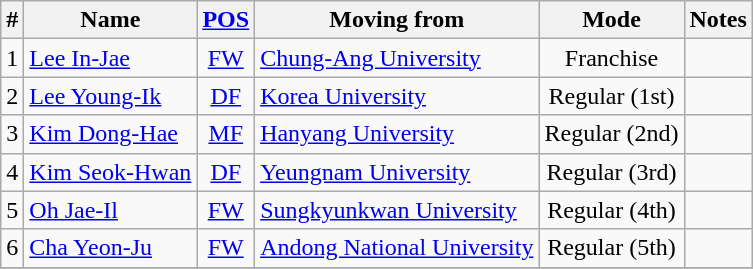<table class="wikitable sortable" style="text-align:center">
<tr>
<th>#</th>
<th>Name</th>
<th><a href='#'>POS</a></th>
<th>Moving from</th>
<th>Mode</th>
<th>Notes</th>
</tr>
<tr>
<td>1</td>
<td align=left> <a href='#'>Lee In-Jae</a></td>
<td><a href='#'>FW</a></td>
<td align=left> <a href='#'>Chung-Ang University</a></td>
<td>Franchise</td>
<td></td>
</tr>
<tr>
<td>2</td>
<td align=left> <a href='#'>Lee Young-Ik</a></td>
<td><a href='#'>DF</a></td>
<td align=left> <a href='#'>Korea University</a></td>
<td>Regular (1st)</td>
<td></td>
</tr>
<tr>
<td>3</td>
<td align=left> <a href='#'>Kim Dong-Hae</a></td>
<td><a href='#'>MF</a></td>
<td align=left> <a href='#'>Hanyang University</a></td>
<td>Regular (2nd)</td>
<td></td>
</tr>
<tr>
<td>4</td>
<td align=left> <a href='#'>Kim Seok-Hwan</a></td>
<td><a href='#'>DF</a></td>
<td align=left> <a href='#'>Yeungnam University</a></td>
<td>Regular (3rd)</td>
<td></td>
</tr>
<tr>
<td>5</td>
<td align=left> <a href='#'>Oh Jae-Il</a></td>
<td><a href='#'>FW</a></td>
<td align=left> <a href='#'>Sungkyunkwan University</a></td>
<td>Regular (4th)</td>
<td></td>
</tr>
<tr>
<td>6</td>
<td align=left> <a href='#'>Cha Yeon-Ju</a></td>
<td><a href='#'>FW</a></td>
<td align=left> <a href='#'>Andong National University</a></td>
<td>Regular (5th)</td>
<td></td>
</tr>
<tr>
</tr>
</table>
